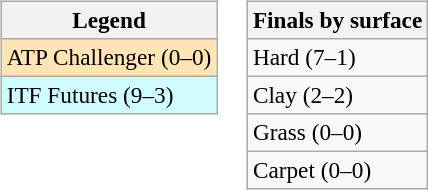<table>
<tr valign=top>
<td><br><table class=wikitable style=font-size:97%>
<tr>
<th>Legend</th>
</tr>
<tr bgcolor=moccasin>
<td>ATP Challenger (0–0)</td>
</tr>
<tr bgcolor=cffcff>
<td>ITF Futures (9–3)</td>
</tr>
</table>
</td>
<td><br><table class=wikitable style=font-size:97%>
<tr>
<th>Finals by surface</th>
</tr>
<tr>
<td>Hard (7–1)</td>
</tr>
<tr>
<td>Clay (2–2)</td>
</tr>
<tr>
<td>Grass (0–0)</td>
</tr>
<tr>
<td>Carpet (0–0)</td>
</tr>
</table>
</td>
</tr>
</table>
